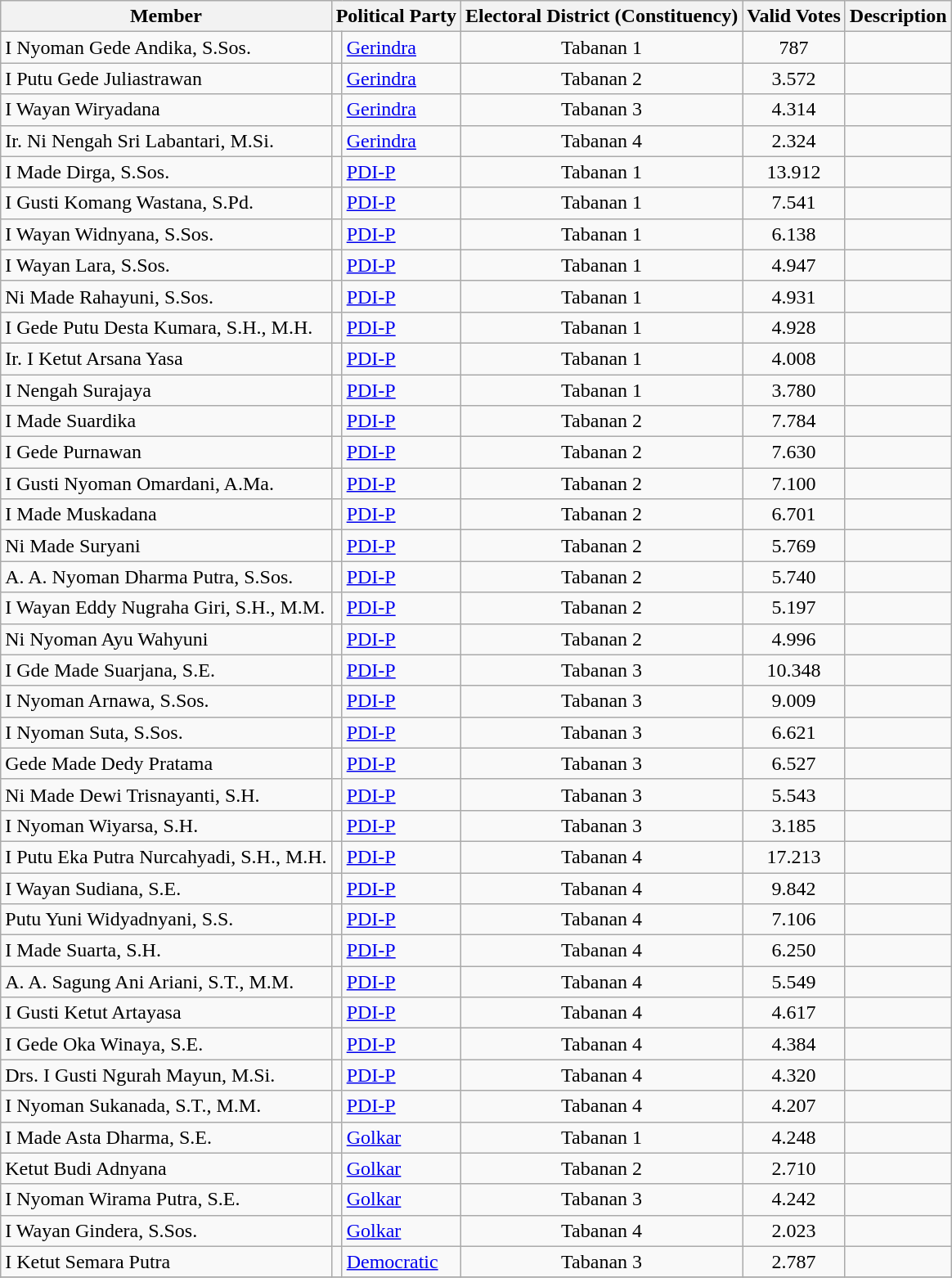<table class="wikitable sortable">
<tr>
<th>Member</th>
<th colspan=2>Political Party</th>
<th>Electoral District (Constituency)</th>
<th>Valid Votes</th>
<th>Description</th>
</tr>
<tr>
<td>I Nyoman Gede Andika, S.Sos.</td>
<td bgcolor= ></td>
<td><a href='#'>Gerindra</a></td>
<td style="text-align:center;">Tabanan 1</td>
<td align=center>787</td>
<td></td>
</tr>
<tr>
<td>I Putu Gede Juliastrawan</td>
<td bgcolor= ></td>
<td><a href='#'>Gerindra</a></td>
<td style="text-align:center;">Tabanan 2</td>
<td align=center>3.572</td>
<td></td>
</tr>
<tr>
<td>I Wayan Wiryadana</td>
<td bgcolor= ></td>
<td><a href='#'>Gerindra</a></td>
<td style="text-align:center;">Tabanan 3</td>
<td align=center>4.314</td>
<td></td>
</tr>
<tr>
<td>Ir. Ni Nengah Sri Labantari, M.Si.</td>
<td bgcolor= ></td>
<td><a href='#'>Gerindra</a></td>
<td style="text-align:center;">Tabanan 4</td>
<td align=center>2.324</td>
<td></td>
</tr>
<tr>
<td>I Made Dirga, S.Sos.</td>
<td bgcolor= ></td>
<td><a href='#'>PDI-P</a></td>
<td style="text-align:center;">Tabanan 1</td>
<td align=center>13.912</td>
<td></td>
</tr>
<tr>
<td>I Gusti Komang Wastana, S.Pd.</td>
<td bgcolor= ></td>
<td><a href='#'>PDI-P</a></td>
<td style="text-align:center;">Tabanan 1</td>
<td align=center>7.541</td>
<td></td>
</tr>
<tr>
<td>I Wayan Widnyana, S.Sos.</td>
<td bgcolor= ></td>
<td><a href='#'>PDI-P</a></td>
<td style="text-align:center;">Tabanan 1</td>
<td align=center>6.138</td>
<td></td>
</tr>
<tr>
<td>I Wayan Lara, S.Sos.</td>
<td bgcolor= ></td>
<td><a href='#'>PDI-P</a></td>
<td style="text-align:center;">Tabanan 1</td>
<td align=center>4.947</td>
<td></td>
</tr>
<tr>
<td>Ni Made Rahayuni, S.Sos.</td>
<td bgcolor= ></td>
<td><a href='#'>PDI-P</a></td>
<td style="text-align:center;">Tabanan 1</td>
<td align=center>4.931</td>
<td></td>
</tr>
<tr>
<td>I Gede Putu Desta Kumara, S.H., M.H.</td>
<td bgcolor= ></td>
<td><a href='#'>PDI-P</a></td>
<td style="text-align:center;">Tabanan 1</td>
<td align=center>4.928</td>
<td></td>
</tr>
<tr>
<td>Ir. I Ketut Arsana Yasa</td>
<td bgcolor= ></td>
<td><a href='#'>PDI-P</a></td>
<td style="text-align:center;">Tabanan 1</td>
<td align=center>4.008</td>
<td></td>
</tr>
<tr>
<td>I Nengah Surajaya</td>
<td bgcolor= ></td>
<td><a href='#'>PDI-P</a></td>
<td style="text-align:center;">Tabanan 1</td>
<td align=center>3.780</td>
<td></td>
</tr>
<tr>
<td>I Made Suardika</td>
<td bgcolor= ></td>
<td><a href='#'>PDI-P</a></td>
<td style="text-align:center;">Tabanan 2</td>
<td align=center>7.784</td>
<td></td>
</tr>
<tr>
<td>I Gede Purnawan</td>
<td bgcolor= ></td>
<td><a href='#'>PDI-P</a></td>
<td style="text-align:center;">Tabanan 2</td>
<td align=center>7.630</td>
<td></td>
</tr>
<tr>
<td>I Gusti Nyoman Omardani, A.Ma.</td>
<td bgcolor= ></td>
<td><a href='#'>PDI-P</a></td>
<td style="text-align:center;">Tabanan 2</td>
<td align=center>7.100</td>
<td></td>
</tr>
<tr>
<td>I Made Muskadana</td>
<td bgcolor= ></td>
<td><a href='#'>PDI-P</a></td>
<td style="text-align:center;">Tabanan 2</td>
<td align=center>6.701</td>
<td></td>
</tr>
<tr>
<td>Ni Made Suryani</td>
<td bgcolor= ></td>
<td><a href='#'>PDI-P</a></td>
<td style="text-align:center;">Tabanan 2</td>
<td align=center>5.769</td>
<td></td>
</tr>
<tr>
<td>A. A. Nyoman Dharma Putra, S.Sos.</td>
<td bgcolor= ></td>
<td><a href='#'>PDI-P</a></td>
<td style="text-align:center;">Tabanan 2</td>
<td align=center>5.740</td>
<td></td>
</tr>
<tr>
<td>I Wayan Eddy Nugraha Giri, S.H., M.M.</td>
<td bgcolor= ></td>
<td><a href='#'>PDI-P</a></td>
<td style="text-align:center;">Tabanan 2</td>
<td align=center>5.197</td>
<td></td>
</tr>
<tr>
<td>Ni Nyoman Ayu Wahyuni</td>
<td bgcolor= ></td>
<td><a href='#'>PDI-P</a></td>
<td style="text-align:center;">Tabanan 2</td>
<td align=center>4.996</td>
<td></td>
</tr>
<tr>
<td>I Gde Made Suarjana, S.E.</td>
<td bgcolor= ></td>
<td><a href='#'>PDI-P</a></td>
<td style="text-align:center;">Tabanan 3</td>
<td align=center>10.348</td>
<td></td>
</tr>
<tr>
<td>I Nyoman Arnawa, S.Sos.</td>
<td bgcolor= ></td>
<td><a href='#'>PDI-P</a></td>
<td style="text-align:center;">Tabanan 3</td>
<td align=center>9.009</td>
<td></td>
</tr>
<tr>
<td>I Nyoman Suta, S.Sos.</td>
<td bgcolor= ></td>
<td><a href='#'>PDI-P</a></td>
<td style="text-align:center;">Tabanan 3</td>
<td align=center>6.621</td>
<td></td>
</tr>
<tr>
<td>Gede Made Dedy Pratama</td>
<td bgcolor= ></td>
<td><a href='#'>PDI-P</a></td>
<td style="text-align:center;">Tabanan 3</td>
<td align=center>6.527</td>
<td></td>
</tr>
<tr>
<td>Ni Made Dewi Trisnayanti, S.H.</td>
<td bgcolor= ></td>
<td><a href='#'>PDI-P</a></td>
<td style="text-align:center;">Tabanan 3</td>
<td align=center>5.543</td>
<td></td>
</tr>
<tr>
<td>I Nyoman Wiyarsa, S.H.</td>
<td bgcolor= ></td>
<td><a href='#'>PDI-P</a></td>
<td style="text-align:center;">Tabanan 3</td>
<td align=center>3.185</td>
<td></td>
</tr>
<tr>
<td>I Putu Eka Putra Nurcahyadi, S.H., M.H.</td>
<td bgcolor= ></td>
<td><a href='#'>PDI-P</a></td>
<td style="text-align:center;">Tabanan 4</td>
<td align=center>17.213</td>
<td></td>
</tr>
<tr>
<td>I Wayan Sudiana, S.E.</td>
<td bgcolor= ></td>
<td><a href='#'>PDI-P</a></td>
<td style="text-align:center;">Tabanan 4</td>
<td align=center>9.842</td>
<td></td>
</tr>
<tr>
<td>Putu Yuni Widyadnyani, S.S.</td>
<td bgcolor= ></td>
<td><a href='#'>PDI-P</a></td>
<td style="text-align:center;">Tabanan 4</td>
<td align=center>7.106</td>
<td></td>
</tr>
<tr>
<td>I Made Suarta, S.H.</td>
<td bgcolor= ></td>
<td><a href='#'>PDI-P</a></td>
<td style="text-align:center;">Tabanan 4</td>
<td align=center>6.250</td>
<td></td>
</tr>
<tr>
<td>A. A. Sagung Ani Ariani, S.T., M.M.</td>
<td bgcolor= ></td>
<td><a href='#'>PDI-P</a></td>
<td style="text-align:center;">Tabanan 4</td>
<td align=center>5.549</td>
<td></td>
</tr>
<tr>
<td>I Gusti Ketut Artayasa</td>
<td bgcolor= ></td>
<td><a href='#'>PDI-P</a></td>
<td style="text-align:center;">Tabanan 4</td>
<td align=center>4.617</td>
<td></td>
</tr>
<tr>
<td>I Gede Oka Winaya, S.E.</td>
<td bgcolor= ></td>
<td><a href='#'>PDI-P</a></td>
<td style="text-align:center;">Tabanan 4</td>
<td align=center>4.384</td>
<td></td>
</tr>
<tr>
<td>Drs. I Gusti Ngurah Mayun, M.Si.</td>
<td bgcolor= ></td>
<td><a href='#'>PDI-P</a></td>
<td style="text-align:center;">Tabanan 4</td>
<td align=center>4.320</td>
<td></td>
</tr>
<tr>
<td>I Nyoman Sukanada, S.T., M.M.</td>
<td bgcolor= ></td>
<td><a href='#'>PDI-P</a></td>
<td style="text-align:center;">Tabanan 4</td>
<td align=center>4.207</td>
<td></td>
</tr>
<tr>
<td>I Made Asta Dharma, S.E.</td>
<td bgcolor= ></td>
<td><a href='#'>Golkar</a></td>
<td style="text-align:center;">Tabanan 1</td>
<td align=center>4.248</td>
<td></td>
</tr>
<tr>
<td>Ketut Budi Adnyana</td>
<td bgcolor= ></td>
<td><a href='#'>Golkar</a></td>
<td style="text-align:center;">Tabanan 2</td>
<td align=center>2.710</td>
<td></td>
</tr>
<tr>
<td>I Nyoman Wirama Putra, S.E.</td>
<td bgcolor= ></td>
<td><a href='#'>Golkar</a></td>
<td style="text-align:center;">Tabanan 3</td>
<td align=center>4.242</td>
<td></td>
</tr>
<tr>
<td>I Wayan Gindera, S.Sos.</td>
<td bgcolor= ></td>
<td><a href='#'>Golkar</a></td>
<td style="text-align:center;">Tabanan 4</td>
<td align=center>2.023</td>
<td></td>
</tr>
<tr>
<td>I Ketut Semara Putra</td>
<td bgcolor= ></td>
<td><a href='#'>Democratic</a></td>
<td style="text-align:center;">Tabanan 3</td>
<td align=center>2.787</td>
<td></td>
</tr>
<tr>
</tr>
</table>
